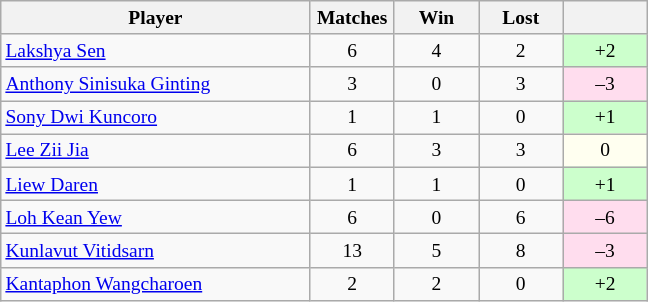<table class=wikitable style="text-align:center; font-size:small">
<tr>
<th width="200">Player</th>
<th width="50">Matches</th>
<th width="50">Win</th>
<th width="50">Lost</th>
<th width="50"></th>
</tr>
<tr>
<td align="left"> <a href='#'>Lakshya Sen</a></td>
<td>6</td>
<td>4</td>
<td>2</td>
<td bgcolor="#ccffcc">+2</td>
</tr>
<tr>
<td align="left"> <a href='#'>Anthony Sinisuka Ginting</a></td>
<td>3</td>
<td>0</td>
<td>3</td>
<td bgcolor="#ffddee">–3</td>
</tr>
<tr>
<td align="left"> <a href='#'>Sony Dwi Kuncoro</a></td>
<td>1</td>
<td>1</td>
<td>0</td>
<td bgcolor="#ccffcc">+1</td>
</tr>
<tr>
<td align="left"> <a href='#'>Lee Zii Jia</a></td>
<td>6</td>
<td>3</td>
<td>3</td>
<td bgcolor="#fffff0">0</td>
</tr>
<tr>
<td align="left"> <a href='#'>Liew Daren</a></td>
<td>1</td>
<td>1</td>
<td>0</td>
<td bgcolor="#ccffcc">+1</td>
</tr>
<tr>
<td align="left"> <a href='#'>Loh Kean Yew</a></td>
<td>6</td>
<td>0</td>
<td>6</td>
<td bgcolor="#ffddee">–6</td>
</tr>
<tr>
<td align="left"> <a href='#'>Kunlavut Vitidsarn</a></td>
<td>13</td>
<td>5</td>
<td>8</td>
<td bgcolor="#ffddee">–3</td>
</tr>
<tr>
<td align="left"> <a href='#'>Kantaphon Wangcharoen</a></td>
<td>2</td>
<td>2</td>
<td>0</td>
<td bgcolor="#ccffcc">+2</td>
</tr>
</table>
